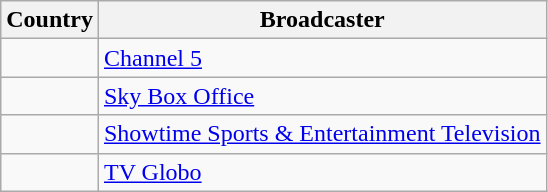<table class="wikitable">
<tr>
<th align=center>Country</th>
<th align=center>Broadcaster</th>
</tr>
<tr>
<td></td>
<td><a href='#'>Channel 5</a></td>
</tr>
<tr>
<td></td>
<td><a href='#'>Sky Box Office</a></td>
</tr>
<tr>
<td></td>
<td><a href='#'>Showtime Sports & Entertainment Television</a></td>
</tr>
<tr>
<td></td>
<td><a href='#'>TV Globo</a></td>
</tr>
</table>
